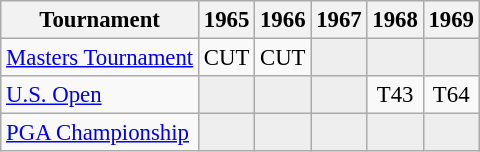<table class="wikitable" style="font-size:95%;text-align:center;">
<tr>
<th>Tournament</th>
<th>1965</th>
<th>1966</th>
<th>1967</th>
<th>1968</th>
<th>1969</th>
</tr>
<tr>
<td align=left><a href='#'>Masters Tournament</a></td>
<td>CUT</td>
<td>CUT</td>
<td style="background:#eeeeee;"></td>
<td style="background:#eeeeee;"></td>
<td style="background:#eeeeee;"></td>
</tr>
<tr>
<td align=left><a href='#'>U.S. Open</a></td>
<td style="background:#eeeeee;"></td>
<td style="background:#eeeeee;"></td>
<td style="background:#eeeeee;"></td>
<td>T43</td>
<td>T64</td>
</tr>
<tr>
<td align=left><a href='#'>PGA Championship</a></td>
<td style="background:#eeeeee;"></td>
<td style="background:#eeeeee;"></td>
<td style="background:#eeeeee;"></td>
<td style="background:#eeeeee;"></td>
<td style="background:#eeeeee;"></td>
</tr>
</table>
